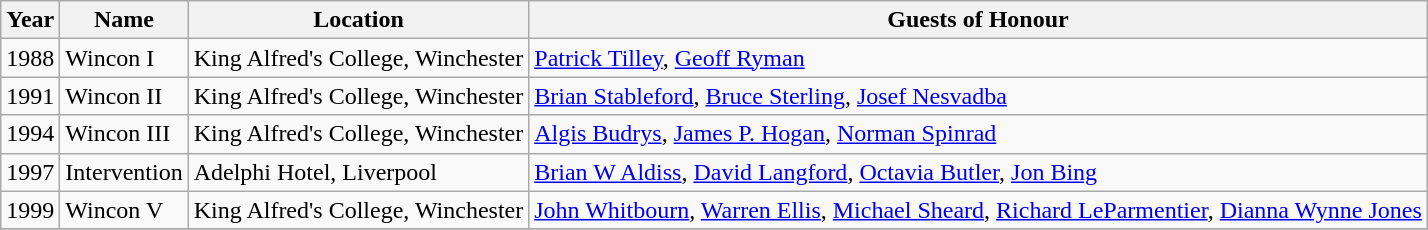<table class="wikitable">
<tr>
<th>Year</th>
<th>Name</th>
<th>Location</th>
<th>Guests of Honour</th>
</tr>
<tr>
<td>1988</td>
<td>Wincon I</td>
<td>King Alfred's College, Winchester</td>
<td><a href='#'>Patrick Tilley</a>, <a href='#'>Geoff Ryman</a></td>
</tr>
<tr>
<td>1991</td>
<td>Wincon II</td>
<td>King Alfred's College, Winchester</td>
<td><a href='#'>Brian Stableford</a>, <a href='#'>Bruce Sterling</a>, <a href='#'>Josef Nesvadba</a></td>
</tr>
<tr>
<td>1994</td>
<td>Wincon III</td>
<td>King Alfred's College, Winchester</td>
<td><a href='#'>Algis Budrys</a>, <a href='#'>James P. Hogan</a>, <a href='#'>Norman Spinrad</a></td>
</tr>
<tr>
<td>1997</td>
<td>Intervention</td>
<td>Adelphi Hotel, Liverpool</td>
<td><a href='#'>Brian W Aldiss</a>, <a href='#'>David Langford</a>, <a href='#'>Octavia Butler</a>, <a href='#'>Jon Bing</a></td>
</tr>
<tr>
<td>1999</td>
<td>Wincon V</td>
<td>King Alfred's College, Winchester</td>
<td><a href='#'>John Whitbourn</a>, <a href='#'>Warren Ellis</a>, <a href='#'>Michael Sheard</a>, <a href='#'>Richard LeParmentier</a>, <a href='#'>Dianna Wynne Jones</a></td>
</tr>
<tr>
</tr>
</table>
